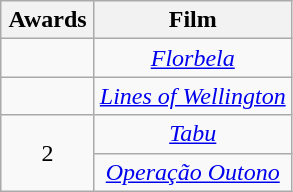<table class="wikitable" style="text-align:center;">
<tr>
<th scope="col" width="55">Awards</th>
<th scope="col" align="center">Film</th>
</tr>
<tr>
<td></td>
<td><em><a href='#'>Florbela</a></em></td>
</tr>
<tr>
<td></td>
<td><em><a href='#'>Lines of Wellington</a></em></td>
</tr>
<tr>
<td rowspan=2 style="text-align:center">2</td>
<td><em><a href='#'>Tabu</a></em></td>
</tr>
<tr>
<td><em><a href='#'>Operação Outono</a></em></td>
</tr>
</table>
